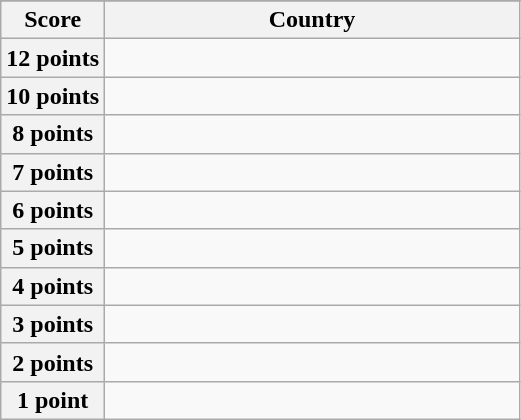<table class="wikitable">
<tr>
</tr>
<tr>
<th scope="col" width="20%">Score</th>
<th scope="col">Country</th>
</tr>
<tr>
<th scope="row">12 points</th>
<td></td>
</tr>
<tr>
<th scope="row">10 points</th>
<td></td>
</tr>
<tr>
<th scope="row">8 points</th>
<td></td>
</tr>
<tr>
<th scope="row">7 points</th>
<td></td>
</tr>
<tr>
<th scope="row">6 points</th>
<td></td>
</tr>
<tr>
<th scope="row">5 points</th>
<td></td>
</tr>
<tr>
<th scope="row">4 points</th>
<td></td>
</tr>
<tr>
<th scope="row">3 points</th>
<td></td>
</tr>
<tr>
<th scope="row">2 points</th>
<td></td>
</tr>
<tr>
<th scope="row">1 point</th>
<td></td>
</tr>
</table>
